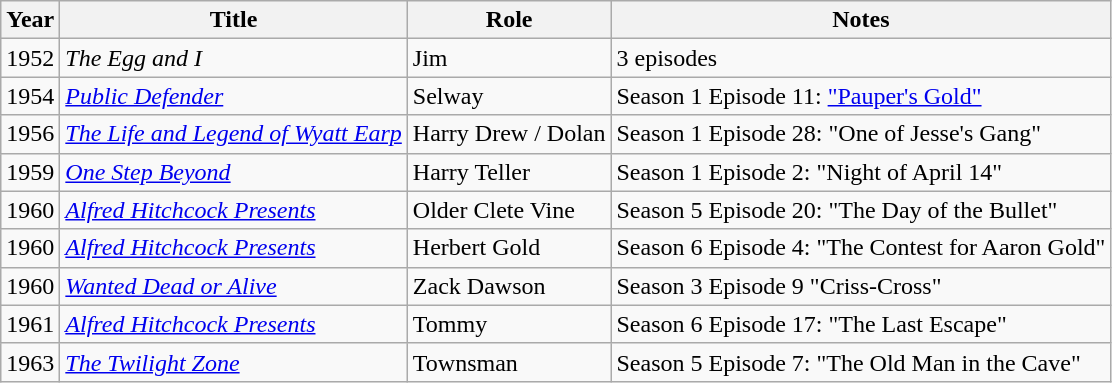<table class="wikitable plainrowheaders sortable">
<tr>
<th scope="col">Year</th>
<th scope="col">Title</th>
<th scope="col">Role</th>
<th scope="col" class="unsortable">Notes</th>
</tr>
<tr>
<td>1952</td>
<td><em>The Egg and I</em></td>
<td>Jim</td>
<td>3 episodes</td>
</tr>
<tr>
<td>1954</td>
<td><em><a href='#'>Public Defender</a></em></td>
<td>Selway</td>
<td>Season 1 Episode 11: <a href='#'>"Pauper's Gold"</a></td>
</tr>
<tr>
<td>1956</td>
<td><em><a href='#'>The Life and Legend of Wyatt Earp</a></em></td>
<td>Harry Drew / Dolan</td>
<td>Season 1 Episode 28:  "One of Jesse's Gang"</td>
</tr>
<tr>
<td>1959</td>
<td><em><a href='#'>One Step Beyond</a></em></td>
<td>Harry Teller</td>
<td>Season 1 Episode 2: "Night of April 14"</td>
</tr>
<tr>
<td>1960</td>
<td><em><a href='#'>Alfred Hitchcock Presents</a></em></td>
<td>Older Clete Vine</td>
<td>Season 5 Episode 20: "The Day of the Bullet"</td>
</tr>
<tr>
<td>1960</td>
<td><em><a href='#'>Alfred Hitchcock Presents</a></em></td>
<td>Herbert Gold</td>
<td>Season 6 Episode 4: "The Contest for Aaron Gold"</td>
</tr>
<tr>
<td>1960</td>
<td><em><a href='#'>Wanted Dead or Alive</a></em></td>
<td>Zack Dawson</td>
<td>Season 3 Episode 9 "Criss-Cross"</td>
</tr>
<tr>
<td>1961</td>
<td><em><a href='#'>Alfred Hitchcock Presents</a></em></td>
<td>Tommy</td>
<td>Season 6 Episode 17: "The Last Escape"</td>
</tr>
<tr>
<td>1963</td>
<td><em><a href='#'>The Twilight Zone</a></em></td>
<td>Townsman</td>
<td>Season 5 Episode 7: "The Old Man in the Cave"</td>
</tr>
</table>
